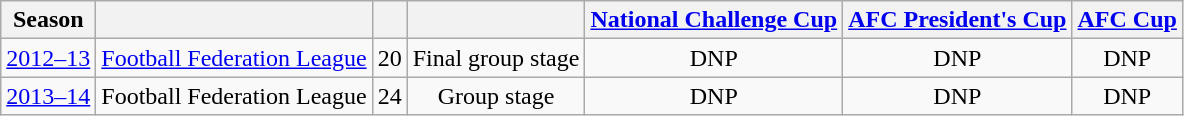<table class="wikitable" style="text-align:center">
<tr>
<th>Season</th>
<th></th>
<th></th>
<th></th>
<th><a href='#'>National Challenge Cup</a></th>
<th colspan="1"><a href='#'>AFC President's Cup</a></th>
<th colspan="1"><a href='#'>AFC Cup</a></th>
</tr>
<tr>
<td align="center"><a href='#'>2012–13</a></td>
<td align="center"><a href='#'>Football Federation League</a></td>
<td align="center">20</td>
<td align="center">Final group stage</td>
<td align="center">DNP</td>
<td align="center">DNP</td>
<td align="center">DNP</td>
</tr>
<tr>
<td><a href='#'>2013–14</a></td>
<td>Football Federation League</td>
<td>24</td>
<td>Group stage</td>
<td>DNP</td>
<td>DNP</td>
<td>DNP</td>
</tr>
</table>
